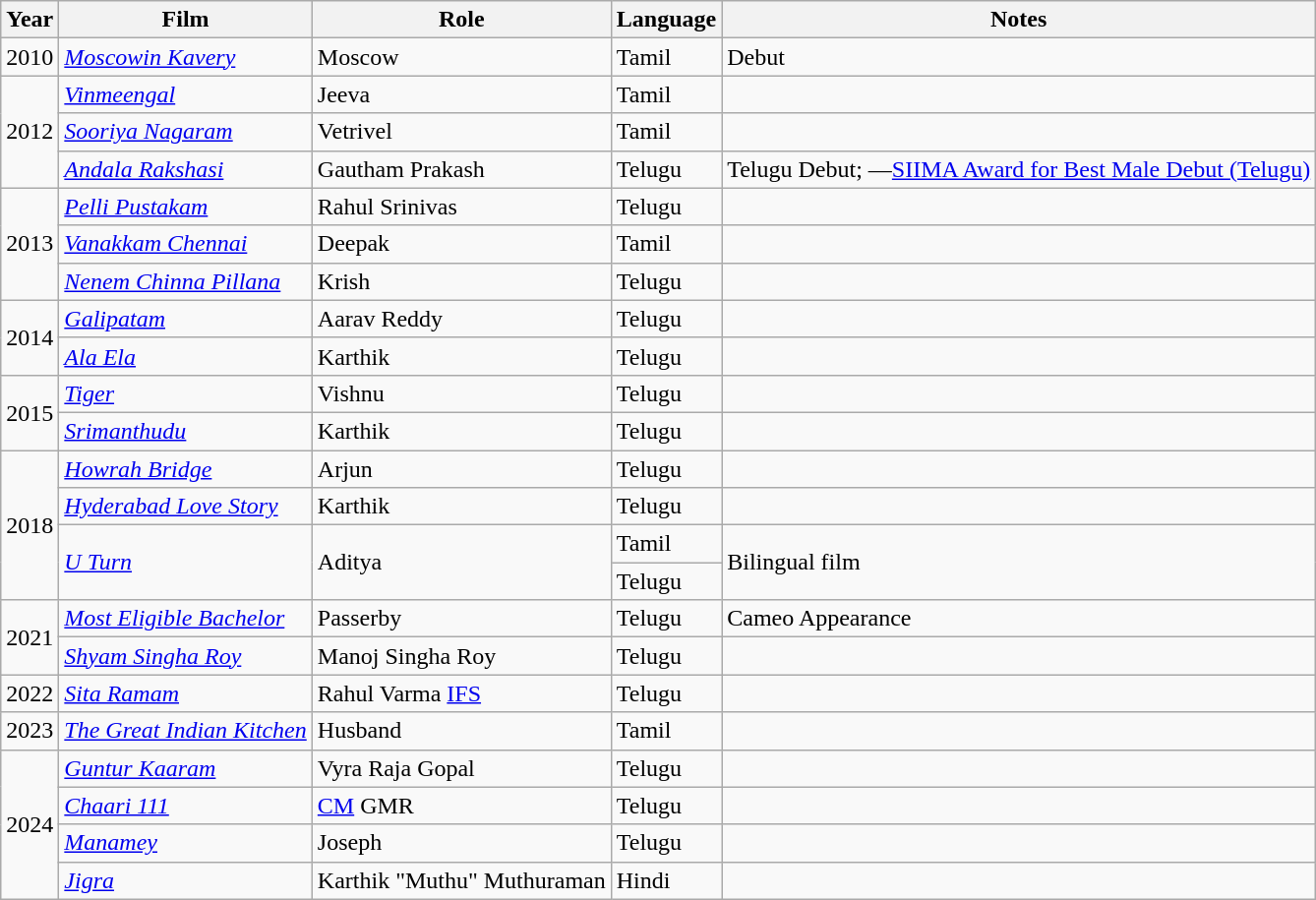<table class="wikitable sortable">
<tr>
<th scope="col">Year</th>
<th scope="col">Film</th>
<th scope="col">Role</th>
<th scope="col">Language</th>
<th scope="col" class="unsortable">Notes</th>
</tr>
<tr>
<td>2010</td>
<td><em><a href='#'>Moscowin Kavery</a></em></td>
<td>Moscow</td>
<td>Tamil</td>
<td>Debut</td>
</tr>
<tr>
<td rowspan="3">2012</td>
<td><em><a href='#'>Vinmeengal</a></em></td>
<td>Jeeva</td>
<td>Tamil</td>
<td></td>
</tr>
<tr>
<td><em><a href='#'>Sooriya Nagaram</a></em></td>
<td>Vetrivel</td>
<td>Tamil</td>
<td></td>
</tr>
<tr>
<td><em><a href='#'>Andala Rakshasi</a></em></td>
<td>Gautham Prakash</td>
<td>Telugu</td>
<td>Telugu Debut; —<a href='#'>SIIMA Award for Best Male Debut (Telugu)</a></td>
</tr>
<tr>
<td rowspan="3">2013</td>
<td><em><a href='#'>Pelli Pustakam</a></em></td>
<td>Rahul Srinivas</td>
<td>Telugu</td>
<td></td>
</tr>
<tr>
<td><em><a href='#'>Vanakkam Chennai</a></em></td>
<td>Deepak</td>
<td>Tamil</td>
<td></td>
</tr>
<tr>
<td><em><a href='#'>Nenem Chinna Pillana</a></em></td>
<td>Krish</td>
<td>Telugu</td>
<td></td>
</tr>
<tr>
<td rowspan="2">2014</td>
<td><em><a href='#'>Galipatam</a></em></td>
<td>Aarav Reddy</td>
<td>Telugu</td>
<td></td>
</tr>
<tr>
<td><em><a href='#'>Ala Ela</a></em></td>
<td>Karthik</td>
<td>Telugu</td>
<td></td>
</tr>
<tr>
<td rowspan="2">2015</td>
<td><em><a href='#'>Tiger</a></em></td>
<td>Vishnu</td>
<td>Telugu</td>
<td></td>
</tr>
<tr>
<td><em><a href='#'>Srimanthudu</a></em></td>
<td>Karthik</td>
<td>Telugu</td>
<td></td>
</tr>
<tr>
<td rowspan="4">2018</td>
<td><em><a href='#'>Howrah Bridge</a></em></td>
<td>Arjun</td>
<td>Telugu</td>
<td></td>
</tr>
<tr>
<td><em><a href='#'>Hyderabad Love Story</a></em></td>
<td>Karthik</td>
<td>Telugu</td>
<td></td>
</tr>
<tr>
<td rowspan="2"><em><a href='#'>U Turn</a></em></td>
<td rowspan="2">Aditya</td>
<td>Tamil</td>
<td rowspan="2">Bilingual film</td>
</tr>
<tr>
<td>Telugu</td>
</tr>
<tr>
<td rowspan="2">2021</td>
<td><em><a href='#'>Most Eligible Bachelor</a></em></td>
<td>Passerby</td>
<td>Telugu</td>
<td>Cameo Appearance</td>
</tr>
<tr>
<td><em><a href='#'>Shyam Singha Roy</a></em></td>
<td>Manoj Singha Roy</td>
<td>Telugu</td>
<td></td>
</tr>
<tr>
<td>2022</td>
<td><em><a href='#'>Sita Ramam</a></em></td>
<td>Rahul Varma <a href='#'>IFS</a></td>
<td>Telugu</td>
<td></td>
</tr>
<tr>
<td rowspan="1">2023</td>
<td><em><a href='#'>The Great Indian Kitchen</a></em></td>
<td>Husband</td>
<td>Tamil</td>
<td></td>
</tr>
<tr>
<td rowspan="4">2024</td>
<td><em><a href='#'>Guntur Kaaram</a></em></td>
<td>Vyra Raja Gopal</td>
<td>Telugu</td>
<td></td>
</tr>
<tr>
<td><em><a href='#'>Chaari 111</a></em></td>
<td><a href='#'>CM</a> GMR</td>
<td>Telugu</td>
<td></td>
</tr>
<tr>
<td><em><a href='#'>Manamey</a></em></td>
<td>Joseph</td>
<td>Telugu</td>
<td></td>
</tr>
<tr>
<td><em><a href='#'>Jigra</a></em></td>
<td>Karthik "Muthu" Muthuraman</td>
<td>Hindi</td>
<td></td>
</tr>
</table>
